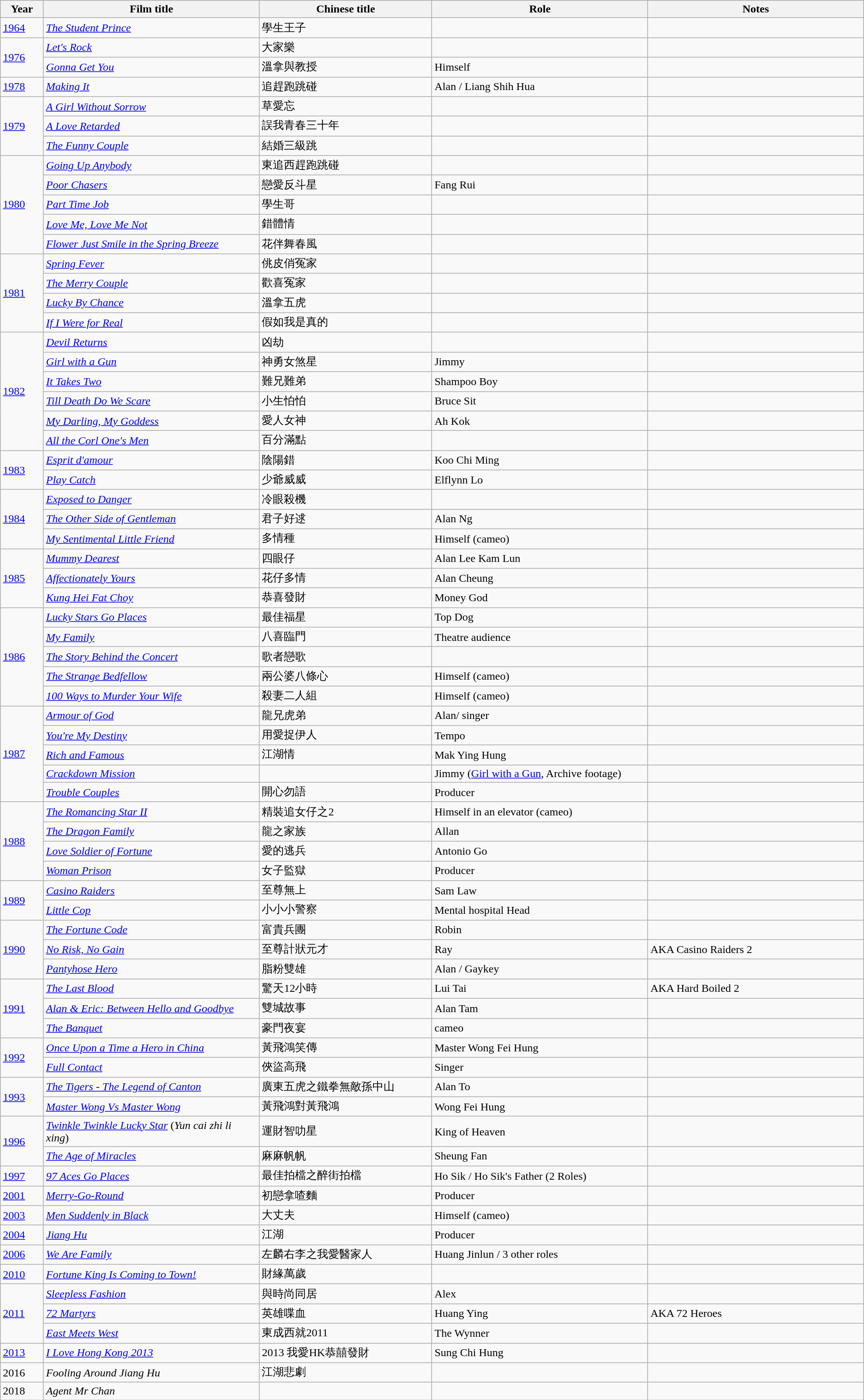<table class="wikitable">
<tr>
<th width="5%">Year</th>
<th width="25%">Film title</th>
<th width="20%">Chinese title</th>
<th width="25%">Role</th>
<th width="25%">Notes</th>
</tr>
<tr>
<td><a href='#'>1964</a></td>
<td><em><a href='#'>The Student Prince</a></em></td>
<td>學生王子</td>
<td></td>
<td></td>
</tr>
<tr>
<td rowspan="2"><a href='#'>1976</a></td>
<td><em><a href='#'>Let's Rock</a></em></td>
<td>大家樂</td>
<td></td>
<td></td>
</tr>
<tr>
<td><em><a href='#'>Gonna Get You</a></em></td>
<td>溫拿與教授</td>
<td>Himself</td>
<td></td>
</tr>
<tr>
<td><a href='#'>1978</a></td>
<td><em><a href='#'>Making It</a></em></td>
<td>追趕跑跳碰</td>
<td>Alan / Liang Shih Hua</td>
<td></td>
</tr>
<tr>
<td rowspan="3"><a href='#'>1979</a></td>
<td><em><a href='#'>A Girl Without Sorrow</a></em></td>
<td>草愛忘</td>
<td></td>
<td></td>
</tr>
<tr>
<td><em><a href='#'>A Love Retarded</a></em></td>
<td>誤我青春三十年</td>
<td></td>
<td></td>
</tr>
<tr>
<td><em><a href='#'>The Funny Couple</a></em></td>
<td>結婚三級跳</td>
<td></td>
<td></td>
</tr>
<tr>
<td rowspan="5"><a href='#'>1980</a></td>
<td><em><a href='#'>Going Up Anybody</a></em></td>
<td>東追西趕跑跳碰</td>
<td></td>
<td></td>
</tr>
<tr>
<td><em><a href='#'>Poor Chasers</a></em></td>
<td>戀愛反斗星</td>
<td>Fang Rui</td>
<td></td>
</tr>
<tr>
<td><em><a href='#'>Part Time Job</a></em></td>
<td>學生哥</td>
<td></td>
<td></td>
</tr>
<tr>
<td><em><a href='#'>Love Me, Love Me Not</a></em></td>
<td>錯體情</td>
<td></td>
<td></td>
</tr>
<tr>
<td><em><a href='#'>Flower Just Smile in the Spring Breeze</a></em></td>
<td>花伴舞春風</td>
<td></td>
<td></td>
</tr>
<tr>
<td rowspan="4"><a href='#'>1981</a></td>
<td><em><a href='#'>Spring Fever</a> </em></td>
<td>佻皮俏冤家</td>
<td></td>
<td></td>
</tr>
<tr>
<td><em><a href='#'>The Merry Couple</a></em></td>
<td>歡喜冤家</td>
<td></td>
<td></td>
</tr>
<tr>
<td><em><a href='#'>Lucky By Chance</a></em></td>
<td>溫拿五虎</td>
<td></td>
<td></td>
</tr>
<tr>
<td><em><a href='#'>If I Were for Real</a> </em></td>
<td>假如我是真的</td>
<td></td>
<td></td>
</tr>
<tr>
<td rowspan="6"><a href='#'>1982</a></td>
<td><em><a href='#'>Devil Returns</a></em></td>
<td>凶劫</td>
<td></td>
<td></td>
</tr>
<tr>
<td><em><a href='#'>Girl with a Gun</a></em></td>
<td>神勇女煞星</td>
<td>Jimmy</td>
<td></td>
</tr>
<tr>
<td><em><a href='#'>It Takes Two</a></em></td>
<td>難兄難弟</td>
<td>Shampoo Boy</td>
<td></td>
</tr>
<tr>
<td><em><a href='#'>Till Death Do We Scare</a></em></td>
<td>小生怕怕</td>
<td>Bruce Sit</td>
<td></td>
</tr>
<tr>
<td><em><a href='#'>My Darling, My Goddess</a></em></td>
<td>愛人女神</td>
<td>Ah Kok</td>
<td></td>
</tr>
<tr>
<td><em><a href='#'>All the Corl One's Men</a></em></td>
<td>百分滿點</td>
<td></td>
<td></td>
</tr>
<tr>
<td rowspan="2"><a href='#'>1983</a></td>
<td><em><a href='#'>Esprit d'amour</a></em></td>
<td>陰陽錯</td>
<td>Koo Chi Ming</td>
<td></td>
</tr>
<tr>
<td><em><a href='#'>Play Catch</a></em></td>
<td>少爺威威</td>
<td>Elflynn Lo</td>
<td></td>
</tr>
<tr>
<td rowspan="3"><a href='#'>1984</a></td>
<td><em><a href='#'>Exposed to Danger</a></em></td>
<td>冷眼殺機</td>
<td></td>
<td></td>
</tr>
<tr>
<td><em><a href='#'>The Other Side of Gentleman</a></em></td>
<td>君子好逑</td>
<td>Alan Ng</td>
<td></td>
</tr>
<tr>
<td><em><a href='#'>My Sentimental Little Friend</a></em></td>
<td>多情種</td>
<td>Himself (cameo)</td>
<td></td>
</tr>
<tr>
<td rowspan="3"><a href='#'>1985</a></td>
<td><em><a href='#'>Mummy Dearest</a></em></td>
<td>四眼仔</td>
<td>Alan Lee Kam Lun</td>
<td></td>
</tr>
<tr>
<td><em><a href='#'>Affectionately Yours</a></em></td>
<td>花仔多情</td>
<td>Alan Cheung</td>
<td></td>
</tr>
<tr>
<td><em><a href='#'>Kung Hei Fat Choy</a></em></td>
<td>恭喜發財</td>
<td>Money God</td>
<td></td>
</tr>
<tr>
<td rowspan="5"><a href='#'>1986</a></td>
<td><em><a href='#'>Lucky Stars Go Places</a></em></td>
<td>最佳福星</td>
<td>Top Dog</td>
<td></td>
</tr>
<tr>
<td><em><a href='#'>My Family</a></em></td>
<td>八喜臨門</td>
<td>Theatre audience</td>
<td></td>
</tr>
<tr>
<td><em><a href='#'>The Story Behind the Concert</a></em></td>
<td>歌者戀歌</td>
<td></td>
<td></td>
</tr>
<tr>
<td><em><a href='#'>The Strange Bedfellow</a></em></td>
<td>兩公婆八條心</td>
<td>Himself (cameo)</td>
<td></td>
</tr>
<tr>
<td><em><a href='#'>100 Ways to Murder Your Wife</a></em></td>
<td>殺妻二人組</td>
<td>Himself (cameo)</td>
<td></td>
</tr>
<tr>
<td rowspan="5"><a href='#'>1987</a></td>
<td><em><a href='#'>Armour of God</a></em></td>
<td>龍兄虎弟</td>
<td>Alan/ singer</td>
<td></td>
</tr>
<tr>
<td><em><a href='#'>You're My Destiny</a> </em></td>
<td>用愛捉伊人</td>
<td>Tempo</td>
<td></td>
</tr>
<tr>
<td><em><a href='#'>Rich and Famous</a></em></td>
<td>江湖情</td>
<td>Mak Ying Hung</td>
<td></td>
</tr>
<tr>
<td><em><a href='#'>Crackdown Mission</a></em></td>
<td></td>
<td>Jimmy (<a href='#'>Girl with a Gun</a>, Archive footage)</td>
<td></td>
</tr>
<tr>
<td><em><a href='#'>Trouble Couples</a></em></td>
<td>開心勿語</td>
<td>Producer</td>
<td></td>
</tr>
<tr>
<td rowspan="4"><a href='#'>1988</a></td>
<td><em><a href='#'>The Romancing Star II</a> </em></td>
<td>精裝追女仔之2</td>
<td>Himself in an elevator (cameo)</td>
<td></td>
</tr>
<tr>
<td><em><a href='#'>The Dragon Family</a></em></td>
<td>龍之家族</td>
<td>Allan</td>
<td></td>
</tr>
<tr>
<td><em><a href='#'>Love Soldier of Fortune</a></em></td>
<td>愛的逃兵</td>
<td>Antonio Go</td>
<td></td>
</tr>
<tr>
<td><em><a href='#'>Woman Prison</a></em></td>
<td>女子監獄</td>
<td>Producer</td>
<td></td>
</tr>
<tr>
<td rowspan="2"><a href='#'>1989</a></td>
<td><em><a href='#'>Casino Raiders</a></em></td>
<td>至尊無上</td>
<td>Sam Law</td>
<td></td>
</tr>
<tr>
<td><em><a href='#'>Little Cop</a></em></td>
<td>小小小警察</td>
<td>Mental hospital Head</td>
<td></td>
</tr>
<tr>
<td rowspan="3"><a href='#'>1990</a></td>
<td><em><a href='#'>The Fortune Code</a></em></td>
<td>富貴兵團</td>
<td>Robin</td>
<td></td>
</tr>
<tr>
<td><em><a href='#'>No Risk, No Gain</a></em></td>
<td>至尊計狀元才</td>
<td>Ray</td>
<td>AKA  Casino Raiders 2</td>
</tr>
<tr>
<td><em><a href='#'>Pantyhose Hero</a></em></td>
<td>脂粉雙雄</td>
<td>Alan / Gaykey</td>
<td></td>
</tr>
<tr>
<td rowspan="3"><a href='#'>1991</a></td>
<td><em><a href='#'>The Last Blood</a></em></td>
<td>驚天12小時</td>
<td>Lui Tai</td>
<td>AKA Hard Boiled 2</td>
</tr>
<tr>
<td><em><a href='#'>Alan & Eric: Between Hello and Goodbye</a></em></td>
<td>雙城故事</td>
<td>Alan Tam</td>
<td></td>
</tr>
<tr>
<td><em><a href='#'>The Banquet</a></em></td>
<td>豪門夜宴</td>
<td>cameo</td>
<td></td>
</tr>
<tr>
<td rowspan="2"><a href='#'>1992</a></td>
<td><em><a href='#'>Once Upon a Time a Hero in China</a></em></td>
<td>黃飛鴻笑傳</td>
<td>Master Wong Fei Hung</td>
<td></td>
</tr>
<tr>
<td><em><a href='#'>Full Contact</a></em></td>
<td>俠盜高飛</td>
<td>Singer</td>
<td></td>
</tr>
<tr>
<td rowspan="2"><a href='#'>1993</a></td>
<td><em><a href='#'>The Tigers - The Legend of Canton</a></em></td>
<td>廣東五虎之鐵拳無敵孫中山</td>
<td>Alan To</td>
<td></td>
</tr>
<tr>
<td><em><a href='#'>Master Wong Vs Master Wong</a></em></td>
<td>黃飛鴻對黃飛鴻</td>
<td>Wong Fei Hung</td>
<td></td>
</tr>
<tr>
<td rowspan="2"><a href='#'>1996</a></td>
<td><em><a href='#'>Twinkle Twinkle Lucky Star</a></em> (<em>Yun cai zhi li xing</em>)</td>
<td>運財智叻星</td>
<td>King of Heaven</td>
<td></td>
</tr>
<tr>
<td><em><a href='#'>The Age of Miracles</a></em></td>
<td>麻麻帆帆</td>
<td>Sheung Fan</td>
<td></td>
</tr>
<tr>
<td rowspan="1"><a href='#'>1997</a></td>
<td><em><a href='#'>97 Aces Go Places</a></em></td>
<td>最佳拍檔之醉街拍檔</td>
<td>Ho Sik / Ho Sik's Father (2 Roles)</td>
<td></td>
</tr>
<tr>
<td rowspan="1"><a href='#'>2001</a></td>
<td><em><a href='#'>Merry-Go-Round</a></em></td>
<td>初戀拿喳麵</td>
<td>Producer</td>
<td></td>
</tr>
<tr>
<td rowspan="1"><a href='#'>2003</a></td>
<td><em><a href='#'>Men Suddenly in Black</a></em></td>
<td>大丈夫</td>
<td>Himself (cameo)</td>
<td></td>
</tr>
<tr>
<td rowspan="1"><a href='#'>2004</a></td>
<td><em><a href='#'>Jiang Hu</a></em></td>
<td>江湖</td>
<td>Producer</td>
<td></td>
</tr>
<tr>
<td rowspan="1"><a href='#'>2006</a></td>
<td><em><a href='#'>We Are Family</a></em></td>
<td>左麟右李之我愛醫家人</td>
<td>Huang Jinlun / 3 other roles</td>
<td></td>
</tr>
<tr>
<td rowspan="1"><a href='#'>2010</a></td>
<td><em><a href='#'>Fortune King Is Coming to Town!</a></em></td>
<td>財緣萬歲</td>
<td></td>
<td></td>
</tr>
<tr>
<td rowspan="3"><a href='#'>2011</a></td>
<td><em><a href='#'>Sleepless Fashion</a></em></td>
<td>與時尚同居</td>
<td>Alex</td>
<td></td>
</tr>
<tr>
<td><em><a href='#'>72 Martyrs</a></em></td>
<td>英雄喋血</td>
<td>Huang Ying</td>
<td>AKA 72 Heroes</td>
</tr>
<tr>
<td><em><a href='#'>East Meets West</a></em></td>
<td>東成西就2011</td>
<td>The Wynner</td>
<td></td>
</tr>
<tr>
<td rowspan="1"><a href='#'>2013</a></td>
<td><em><a href='#'>I Love Hong Kong 2013</a></em></td>
<td>2013 我愛HK恭囍發財</td>
<td>Sung Chi Hung</td>
<td></td>
</tr>
<tr>
<td>2016</td>
<td><em>Fooling Around Jiang Hu</em></td>
<td>江湖悲劇</td>
<td></td>
<td></td>
</tr>
<tr>
<td>2018</td>
<td><em>Agent Mr Chan</em></td>
<td></td>
<td></td>
<td></td>
</tr>
</table>
